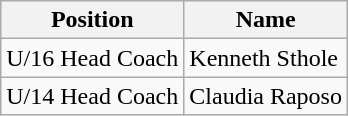<table class="wikitable sortable">
<tr>
<th>Position</th>
<th>Name</th>
</tr>
<tr>
<td>U/16 Head Coach</td>
<td>Kenneth Sthole</td>
</tr>
<tr>
<td>U/14 Head Coach</td>
<td>Claudia Raposo</td>
</tr>
</table>
